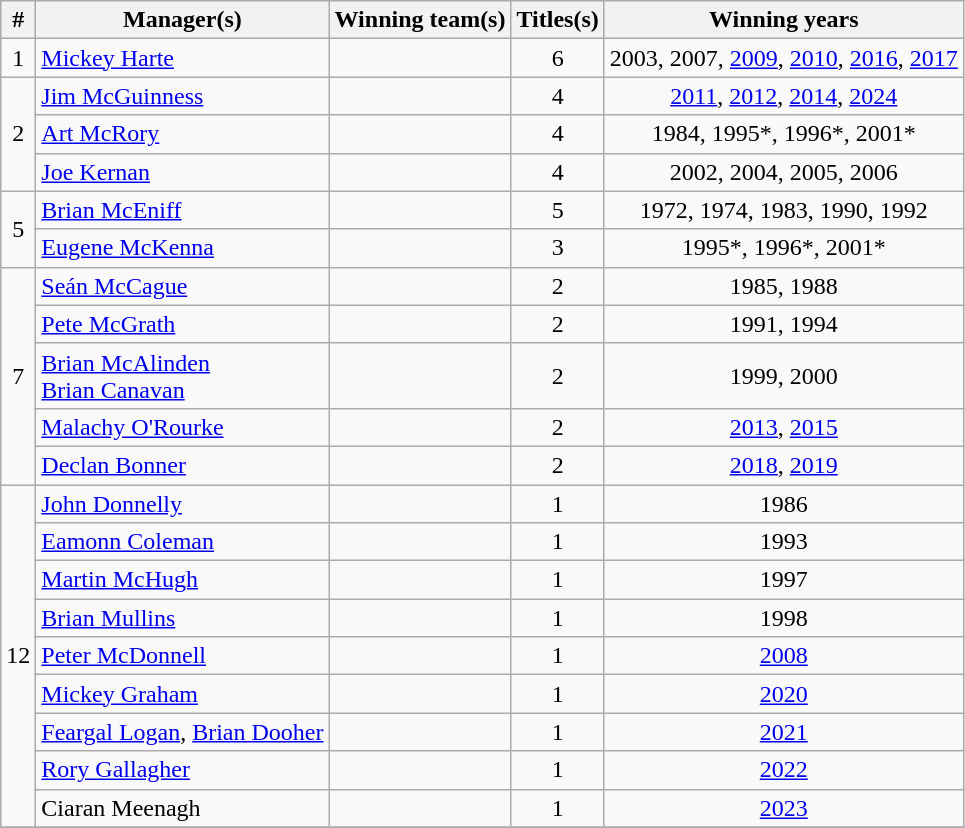<table class="wikitable sortable" style="text-align:center">
<tr>
<th>#</th>
<th>Manager(s)</th>
<th>Winning team(s)</th>
<th>Titles(s)</th>
<th>Winning years</th>
</tr>
<tr>
<td>1</td>
<td style="text-align:left"> <a href='#'>Mickey Harte</a></td>
<td style="text-align:center"></td>
<td style="text-align:center">6</td>
<td>2003, 2007, <a href='#'>2009</a>, <a href='#'>2010</a>, <a href='#'>2016</a>, <a href='#'>2017</a></td>
</tr>
<tr>
<td rowspan="3">2</td>
<td style="text-align:left"> <a href='#'>Jim McGuinness</a></td>
<td style="text-align:center"></td>
<td style="text-align:center">4</td>
<td><a href='#'>2011</a>, <a href='#'>2012</a>, <a href='#'>2014</a>, <a href='#'>2024</a></td>
</tr>
<tr>
<td style="text-align:left"> <a href='#'>Art McRory</a></td>
<td style="text-align:center"></td>
<td style="text-align:center">4</td>
<td>1984, 1995*, 1996*, 2001*</td>
</tr>
<tr>
<td style="text-align:left"> <a href='#'>Joe Kernan</a></td>
<td style="text-align:center"></td>
<td style="text-align:center">4</td>
<td>2002, 2004, 2005, 2006</td>
</tr>
<tr>
<td rowspan="2">5</td>
<td style="text-align:left"> <a href='#'>Brian McEniff</a></td>
<td style="text-align:center"></td>
<td style="text-align:center">5</td>
<td>1972, 1974, 1983, 1990, 1992</td>
</tr>
<tr>
<td style="text-align:left"> <a href='#'>Eugene McKenna</a></td>
<td style="text-align:center"></td>
<td style="text-align:center">3</td>
<td>1995*, 1996*, 2001*</td>
</tr>
<tr>
<td rowspan="5">7</td>
<td style="text-align:left"> <a href='#'>Seán McCague</a></td>
<td style="text-align:center"></td>
<td style="text-align:center">2</td>
<td>1985, 1988</td>
</tr>
<tr>
<td style="text-align:left"> <a href='#'>Pete McGrath</a></td>
<td style="text-align:center"></td>
<td style="text-align:center">2</td>
<td>1991, 1994</td>
</tr>
<tr>
<td style="text-align:left"> <a href='#'>Brian McAlinden</a><br> <a href='#'>Brian Canavan</a></td>
<td style="text-align:center"></td>
<td style="text-align:center">2</td>
<td>1999, 2000</td>
</tr>
<tr>
<td style="text-align:left"> <a href='#'>Malachy O'Rourke</a></td>
<td style="text-align:center"></td>
<td style="text-align:center">2</td>
<td><a href='#'>2013</a>, <a href='#'>2015</a></td>
</tr>
<tr>
<td style="text-align:left"> <a href='#'>Declan Bonner</a></td>
<td style="text-align:center"></td>
<td style="text-align:center">2</td>
<td><a href='#'>2018</a>, <a href='#'>2019</a></td>
</tr>
<tr>
<td rowspan="9">12</td>
<td style="text-align:left"> <a href='#'>John Donnelly</a></td>
<td style="text-align:center"></td>
<td style="text-align:center">1</td>
<td>1986</td>
</tr>
<tr>
<td style="text-align:left"> <a href='#'>Eamonn Coleman</a></td>
<td style="text-align:center"></td>
<td style="text-align:center">1</td>
<td>1993</td>
</tr>
<tr>
<td style="text-align:left"> <a href='#'>Martin McHugh</a></td>
<td style="text-align:center"></td>
<td style="text-align:center">1</td>
<td>1997</td>
</tr>
<tr>
<td style="text-align:left"> <a href='#'>Brian Mullins</a></td>
<td style="text-align:center"></td>
<td style="text-align:center">1</td>
<td>1998</td>
</tr>
<tr>
<td style="text-align:left"> <a href='#'>Peter McDonnell</a></td>
<td style="text-align:center"></td>
<td style="text-align:center">1</td>
<td><a href='#'>2008</a></td>
</tr>
<tr>
<td style="text-align:left"> <a href='#'>Mickey Graham</a></td>
<td style="text-align:center"></td>
<td style="text-align:center">1</td>
<td><a href='#'>2020</a></td>
</tr>
<tr>
<td style="text-align:left"> <a href='#'>Feargal Logan</a>, <a href='#'>Brian Dooher</a></td>
<td style="text-align:center"></td>
<td style="text-align:center">1</td>
<td><a href='#'>2021</a></td>
</tr>
<tr>
<td style="text-align:left"> <a href='#'>Rory Gallagher</a></td>
<td style="text-align:center"></td>
<td style="text-align:center">1</td>
<td><a href='#'>2022</a></td>
</tr>
<tr>
<td style="text-align:left"> Ciaran Meenagh</td>
<td style="text-align:center"></td>
<td style="text-align:center">1</td>
<td><a href='#'>2023</a></td>
</tr>
<tr>
</tr>
</table>
